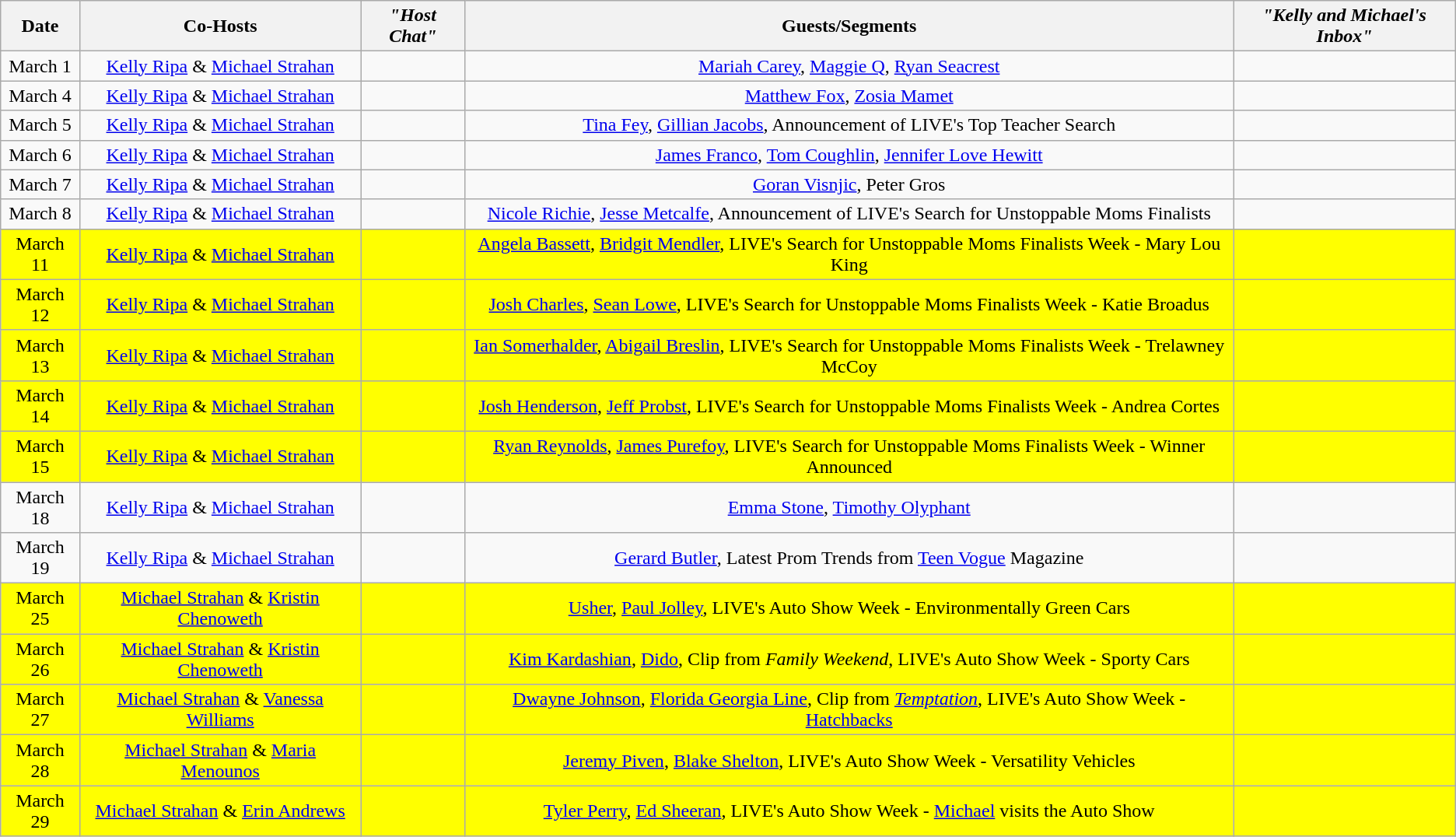<table class="wikitable sortable" style="text-align:center;">
<tr>
<th>Date</th>
<th>Co-Hosts</th>
<th><em>"Host Chat"</em></th>
<th>Guests/Segments</th>
<th><em>"Kelly and Michael's Inbox"</em></th>
</tr>
<tr>
<td>March 1</td>
<td><a href='#'>Kelly Ripa</a> & <a href='#'>Michael Strahan</a></td>
<td></td>
<td><a href='#'>Mariah Carey</a>, <a href='#'>Maggie Q</a>, <a href='#'>Ryan Seacrest</a></td>
<td></td>
</tr>
<tr>
<td>March 4</td>
<td><a href='#'>Kelly Ripa</a> & <a href='#'>Michael Strahan</a></td>
<td></td>
<td><a href='#'>Matthew Fox</a>, <a href='#'>Zosia Mamet</a></td>
<td></td>
</tr>
<tr>
<td>March 5</td>
<td><a href='#'>Kelly Ripa</a> & <a href='#'>Michael Strahan</a></td>
<td></td>
<td><a href='#'>Tina Fey</a>, <a href='#'>Gillian Jacobs</a>, Announcement of LIVE's Top Teacher Search</td>
<td></td>
</tr>
<tr>
<td>March 6</td>
<td><a href='#'>Kelly Ripa</a> & <a href='#'>Michael Strahan</a></td>
<td></td>
<td><a href='#'>James Franco</a>, <a href='#'>Tom Coughlin</a>, <a href='#'>Jennifer Love Hewitt</a></td>
<td></td>
</tr>
<tr>
<td>March 7</td>
<td><a href='#'>Kelly Ripa</a> & <a href='#'>Michael Strahan</a></td>
<td></td>
<td><a href='#'>Goran Visnjic</a>, Peter Gros</td>
<td></td>
</tr>
<tr>
<td>March 8</td>
<td><a href='#'>Kelly Ripa</a> & <a href='#'>Michael Strahan</a></td>
<td></td>
<td><a href='#'>Nicole Richie</a>, <a href='#'>Jesse Metcalfe</a>, Announcement of LIVE's Search for Unstoppable Moms Finalists</td>
<td></td>
</tr>
<tr style="background:yellow;">
<td>March 11</td>
<td><a href='#'>Kelly Ripa</a> & <a href='#'>Michael Strahan</a></td>
<td></td>
<td><a href='#'>Angela Bassett</a>, <a href='#'>Bridgit Mendler</a>, LIVE's Search for Unstoppable Moms Finalists Week - Mary Lou King</td>
<td></td>
</tr>
<tr style="background:yellow;">
<td>March 12</td>
<td><a href='#'>Kelly Ripa</a> & <a href='#'>Michael Strahan</a></td>
<td></td>
<td><a href='#'>Josh Charles</a>, <a href='#'>Sean Lowe</a>, LIVE's Search for Unstoppable Moms Finalists Week - Katie Broadus</td>
<td></td>
</tr>
<tr style="background:yellow;">
<td>March 13</td>
<td><a href='#'>Kelly Ripa</a> & <a href='#'>Michael Strahan</a></td>
<td></td>
<td><a href='#'>Ian Somerhalder</a>, <a href='#'>Abigail Breslin</a>, LIVE's Search for Unstoppable Moms Finalists Week - Trelawney McCoy</td>
<td></td>
</tr>
<tr style="background:yellow;">
<td>March 14</td>
<td><a href='#'>Kelly Ripa</a> & <a href='#'>Michael Strahan</a></td>
<td></td>
<td><a href='#'>Josh Henderson</a>, <a href='#'>Jeff Probst</a>, LIVE's Search for Unstoppable Moms Finalists Week - Andrea Cortes</td>
<td></td>
</tr>
<tr style="background:yellow;">
<td>March 15</td>
<td><a href='#'>Kelly Ripa</a> & <a href='#'>Michael Strahan</a></td>
<td></td>
<td><a href='#'>Ryan Reynolds</a>, <a href='#'>James Purefoy</a>, LIVE's Search for Unstoppable Moms Finalists Week - Winner Announced</td>
<td></td>
</tr>
<tr>
<td>March 18</td>
<td><a href='#'>Kelly Ripa</a> & <a href='#'>Michael Strahan</a></td>
<td></td>
<td><a href='#'>Emma Stone</a>, <a href='#'>Timothy Olyphant</a></td>
<td></td>
</tr>
<tr>
<td>March 19</td>
<td><a href='#'>Kelly Ripa</a> & <a href='#'>Michael Strahan</a></td>
<td></td>
<td><a href='#'>Gerard Butler</a>, Latest Prom Trends from <a href='#'>Teen Vogue</a> Magazine</td>
<td></td>
</tr>
<tr style="background:yellow;">
<td>March 25</td>
<td><a href='#'>Michael Strahan</a> & <a href='#'>Kristin Chenoweth</a></td>
<td></td>
<td><a href='#'>Usher</a>, <a href='#'>Paul Jolley</a>, LIVE's Auto Show Week - Environmentally Green Cars</td>
<td></td>
</tr>
<tr style="background:yellow;">
<td>March 26</td>
<td><a href='#'>Michael Strahan</a> & <a href='#'>Kristin Chenoweth</a></td>
<td></td>
<td><a href='#'>Kim Kardashian</a>, <a href='#'>Dido</a>, Clip from <em>Family Weekend</em>, LIVE's Auto Show Week - Sporty Cars</td>
<td></td>
</tr>
<tr style="background:yellow;">
<td>March 27</td>
<td><a href='#'>Michael Strahan</a> & <a href='#'>Vanessa Williams</a></td>
<td></td>
<td><a href='#'>Dwayne Johnson</a>, <a href='#'>Florida Georgia Line</a>, Clip from <em><a href='#'>Temptation</a></em>, LIVE's Auto Show Week - <a href='#'>Hatchbacks</a></td>
<td></td>
</tr>
<tr style="background:yellow;">
<td>March 28</td>
<td><a href='#'>Michael Strahan</a> & <a href='#'>Maria Menounos</a></td>
<td></td>
<td><a href='#'>Jeremy Piven</a>, <a href='#'>Blake Shelton</a>, LIVE's Auto Show Week - Versatility Vehicles</td>
<td></td>
</tr>
<tr style="background:yellow;">
<td>March 29</td>
<td><a href='#'>Michael Strahan</a> & <a href='#'>Erin Andrews</a></td>
<td></td>
<td><a href='#'>Tyler Perry</a>, <a href='#'>Ed Sheeran</a>, LIVE's Auto Show Week - <a href='#'>Michael</a> visits the Auto Show</td>
<td></td>
</tr>
</table>
